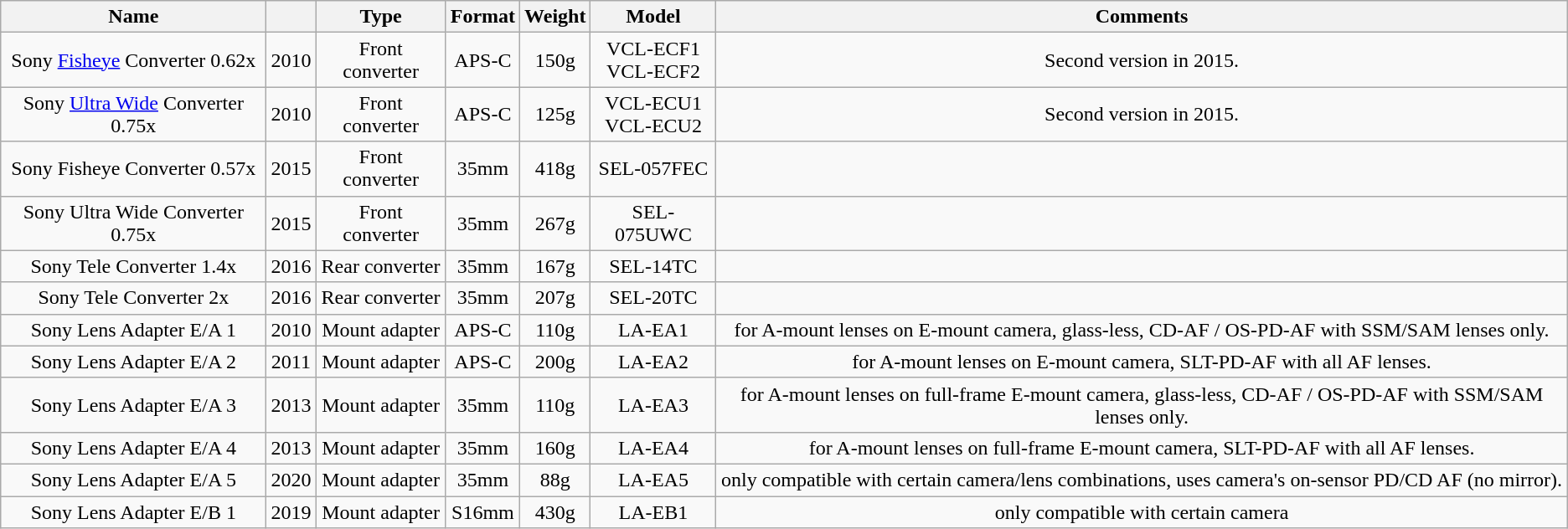<table class="wikitable sortable" style="text-align:center">
<tr>
<th>Name</th>
<th></th>
<th>Type</th>
<th>Format</th>
<th>Weight</th>
<th>Model</th>
<th>Comments</th>
</tr>
<tr>
<td>Sony <a href='#'>Fisheye</a> Converter 0.62x</td>
<td>2010</td>
<td>Front converter</td>
<td>APS-C</td>
<td>150g</td>
<td>VCL-ECF1<br>VCL-ECF2</td>
<td>Second version in 2015.</td>
</tr>
<tr>
<td>Sony <a href='#'>Ultra Wide</a> Converter 0.75x</td>
<td>2010</td>
<td>Front converter</td>
<td>APS-C</td>
<td>125g</td>
<td>VCL-ECU1<br>VCL-ECU2</td>
<td>Second version in 2015.</td>
</tr>
<tr>
<td>Sony Fisheye Converter 0.57x</td>
<td>2015</td>
<td>Front converter</td>
<td>35mm</td>
<td>418g</td>
<td>SEL-057FEC</td>
<td></td>
</tr>
<tr>
<td>Sony Ultra Wide Converter 0.75x</td>
<td>2015</td>
<td>Front converter</td>
<td>35mm</td>
<td>267g</td>
<td>SEL-075UWC</td>
<td></td>
</tr>
<tr>
<td>Sony Tele Converter 1.4x</td>
<td>2016</td>
<td>Rear converter</td>
<td>35mm</td>
<td>167g</td>
<td>SEL-14TC</td>
<td></td>
</tr>
<tr>
<td>Sony Tele Converter 2x</td>
<td>2016</td>
<td>Rear converter</td>
<td>35mm</td>
<td>207g</td>
<td>SEL-20TC</td>
<td></td>
</tr>
<tr>
<td>Sony Lens Adapter E/A 1</td>
<td>2010</td>
<td>Mount adapter</td>
<td>APS-C</td>
<td>110g</td>
<td>LA-EA1</td>
<td>for A-mount lenses on E-mount camera, glass-less, CD-AF / OS-PD-AF with SSM/SAM lenses only.</td>
</tr>
<tr>
<td>Sony Lens Adapter E/A 2</td>
<td>2011</td>
<td>Mount adapter</td>
<td>APS-C</td>
<td>200g</td>
<td>LA-EA2</td>
<td>for A-mount lenses on E-mount camera, SLT-PD-AF with all AF lenses.</td>
</tr>
<tr>
<td>Sony Lens Adapter E/A 3</td>
<td>2013</td>
<td>Mount adapter</td>
<td>35mm</td>
<td>110g</td>
<td>LA-EA3</td>
<td>for A-mount lenses on full-frame E-mount camera, glass-less, CD-AF / OS-PD-AF with SSM/SAM lenses only.</td>
</tr>
<tr>
<td>Sony Lens Adapter E/A 4</td>
<td>2013</td>
<td>Mount adapter</td>
<td>35mm</td>
<td>160g</td>
<td>LA-EA4</td>
<td>for A-mount lenses on full-frame E-mount camera, SLT-PD-AF with all AF lenses.</td>
</tr>
<tr>
<td>Sony Lens Adapter E/A 5</td>
<td>2020</td>
<td>Mount adapter</td>
<td>35mm</td>
<td>88g</td>
<td>LA-EA5</td>
<td>only compatible with certain camera/lens combinations, uses camera's on-sensor PD/CD AF (no mirror).</td>
</tr>
<tr>
<td>Sony Lens Adapter E/B 1</td>
<td>2019</td>
<td>Mount adapter</td>
<td>S16mm</td>
<td>430g</td>
<td>LA-EB1</td>
<td>only compatible with certain camera </td>
</tr>
</table>
